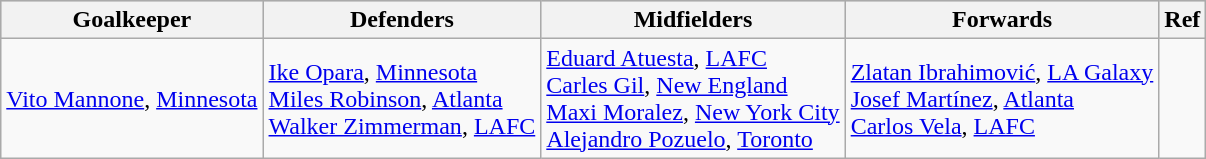<table class="wikitable">
<tr style="background:#cccccc;">
<th>Goalkeeper</th>
<th>Defenders</th>
<th>Midfielders</th>
<th>Forwards</th>
<th>Ref</th>
</tr>
<tr>
<td> <a href='#'>Vito Mannone</a>, <a href='#'>Minnesota</a></td>
<td> <a href='#'>Ike Opara</a>, <a href='#'>Minnesota</a><br> <a href='#'>Miles Robinson</a>, <a href='#'>Atlanta</a><br> <a href='#'>Walker Zimmerman</a>,  <a href='#'>LAFC</a></td>
<td> <a href='#'>Eduard Atuesta</a>, <a href='#'>LAFC</a><br> <a href='#'>Carles Gil</a>, <a href='#'>New England</a><br> <a href='#'>Maxi Moralez</a>, <a href='#'>New York City</a><br> <a href='#'>Alejandro Pozuelo</a>, <a href='#'>Toronto</a></td>
<td> <a href='#'>Zlatan Ibrahimović</a>, <a href='#'>LA Galaxy</a><br> <a href='#'>Josef Martínez</a>, <a href='#'>Atlanta</a><br> <a href='#'>Carlos Vela</a>, <a href='#'>LAFC</a></td>
<td></td>
</tr>
</table>
